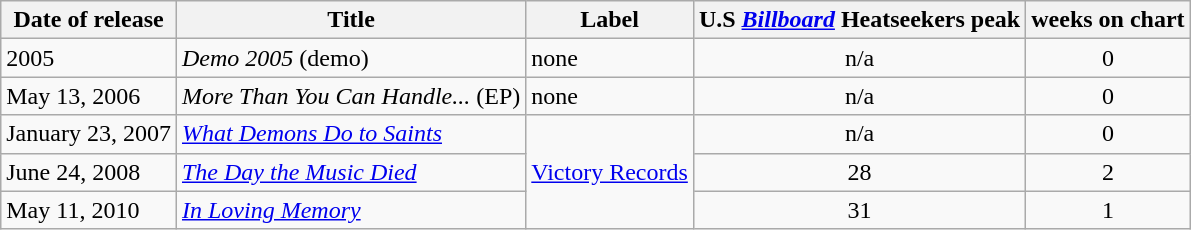<table class ="wikitable">
<tr>
<th>Date of release</th>
<th>Title</th>
<th>Label</th>
<th>U.S <em><a href='#'>Billboard</a></em> Heatseekers peak </th>
<th>weeks on chart</th>
</tr>
<tr>
<td>2005</td>
<td><em>Demo 2005</em> (demo)</td>
<td>none</td>
<td align="center">n/a</td>
<td align="center">0</td>
</tr>
<tr>
<td>May 13, 2006</td>
<td><em>More Than You Can Handle...</em> (EP)</td>
<td>none</td>
<td align="center">n/a</td>
<td align="center">0</td>
</tr>
<tr>
<td>January 23, 2007</td>
<td><em><a href='#'>What Demons Do to Saints</a></em></td>
<td rowspan="3"><a href='#'>Victory Records</a></td>
<td align="center">n/a</td>
<td align="center">0</td>
</tr>
<tr>
<td>June 24, 2008</td>
<td><em><a href='#'>The Day the Music Died</a></em></td>
<td align="center">28</td>
<td align="center">2</td>
</tr>
<tr>
<td>May 11, 2010</td>
<td><em><a href='#'>In Loving Memory</a></em></td>
<td align="center">31</td>
<td align="center">1</td>
</tr>
</table>
